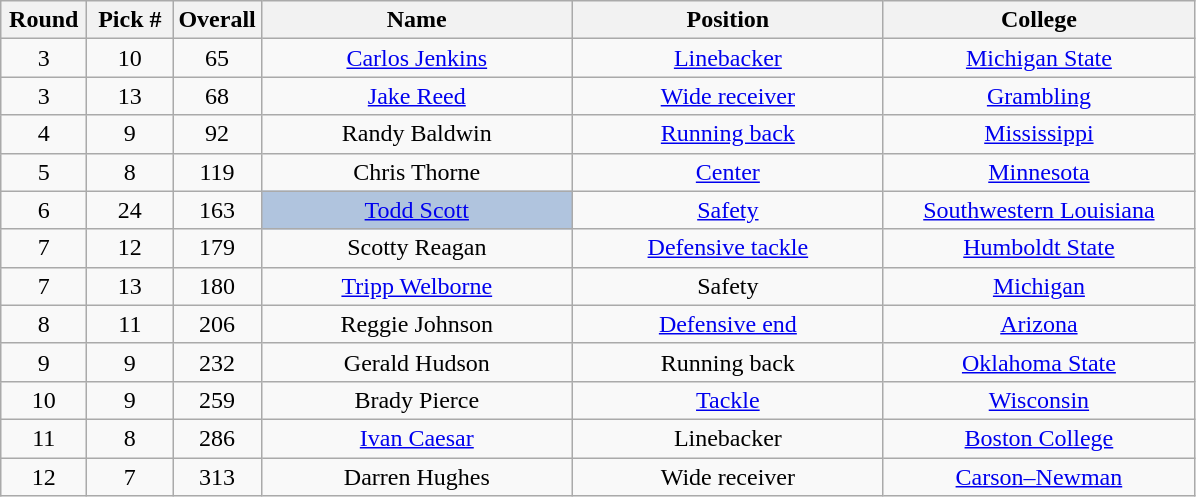<table class="wikitable sortable" style="text-align:center">
<tr>
<th width=50px>Round</th>
<th width=50px>Pick #</th>
<th width=50px>Overall</th>
<th width=200px>Name</th>
<th width=200px>Position</th>
<th width=200px>College</th>
</tr>
<tr>
<td>3</td>
<td>10</td>
<td>65</td>
<td><a href='#'>Carlos Jenkins</a></td>
<td><a href='#'>Linebacker</a></td>
<td><a href='#'>Michigan State</a></td>
</tr>
<tr>
<td>3</td>
<td>13</td>
<td>68</td>
<td><a href='#'>Jake Reed</a></td>
<td><a href='#'>Wide receiver</a></td>
<td><a href='#'>Grambling</a></td>
</tr>
<tr>
<td>4</td>
<td>9</td>
<td>92</td>
<td>Randy Baldwin</td>
<td><a href='#'>Running back</a></td>
<td><a href='#'>Mississippi</a></td>
</tr>
<tr>
<td>5</td>
<td>8</td>
<td>119</td>
<td>Chris Thorne</td>
<td><a href='#'>Center</a></td>
<td><a href='#'>Minnesota</a></td>
</tr>
<tr>
<td>6</td>
<td>24</td>
<td>163</td>
<td bgcolor=lightsteelblue><a href='#'>Todd Scott</a></td>
<td><a href='#'>Safety</a></td>
<td><a href='#'>Southwestern Louisiana</a></td>
</tr>
<tr>
<td>7</td>
<td>12</td>
<td>179</td>
<td>Scotty Reagan</td>
<td><a href='#'>Defensive tackle</a></td>
<td><a href='#'>Humboldt State</a></td>
</tr>
<tr>
<td>7</td>
<td>13</td>
<td>180</td>
<td><a href='#'>Tripp Welborne</a></td>
<td>Safety</td>
<td><a href='#'>Michigan</a></td>
</tr>
<tr>
<td>8</td>
<td>11</td>
<td>206</td>
<td>Reggie Johnson</td>
<td><a href='#'>Defensive end</a></td>
<td><a href='#'>Arizona</a></td>
</tr>
<tr>
<td>9</td>
<td>9</td>
<td>232</td>
<td>Gerald Hudson</td>
<td>Running back</td>
<td><a href='#'>Oklahoma State</a></td>
</tr>
<tr>
<td>10</td>
<td>9</td>
<td>259</td>
<td>Brady Pierce</td>
<td><a href='#'>Tackle</a></td>
<td><a href='#'>Wisconsin</a></td>
</tr>
<tr>
<td>11</td>
<td>8</td>
<td>286</td>
<td><a href='#'>Ivan Caesar</a></td>
<td>Linebacker</td>
<td><a href='#'>Boston College</a></td>
</tr>
<tr>
<td>12</td>
<td>7</td>
<td>313</td>
<td>Darren Hughes</td>
<td>Wide receiver</td>
<td><a href='#'>Carson–Newman</a></td>
</tr>
</table>
